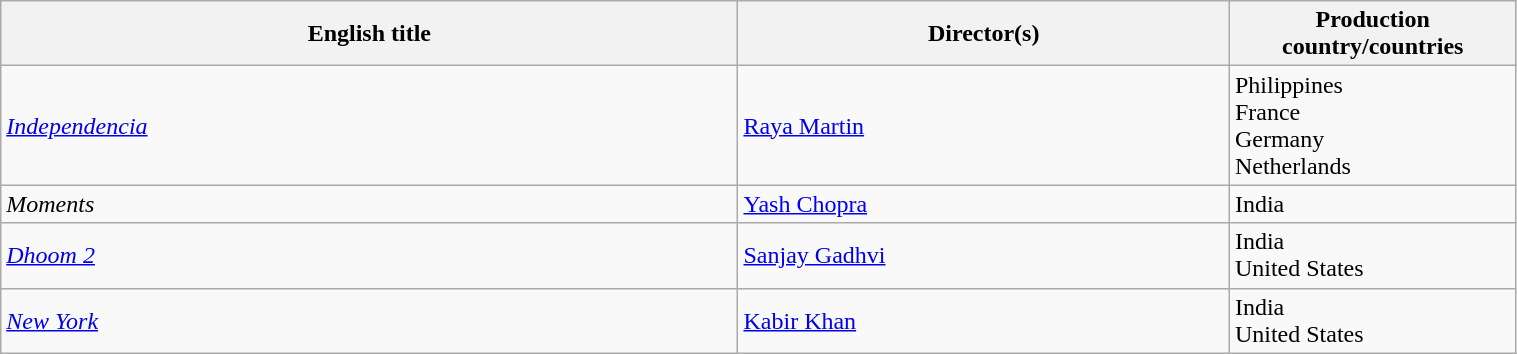<table class="sortable wikitable" width="80%" cellpadding="5">
<tr>
<th width="30%">English title</th>
<th width="20%">Director(s)</th>
<th width="10%">Production country/countries</th>
</tr>
<tr>
<td><em><a href='#'>Independencia</a></em></td>
<td><a href='#'>Raya Martin</a></td>
<td>Philippines<br>France<br>Germany<br>Netherlands</td>
</tr>
<tr>
<td><em>Moments</em></td>
<td><a href='#'>Yash Chopra</a></td>
<td>India</td>
</tr>
<tr>
<td><em><a href='#'>Dhoom 2</a></em></td>
<td><a href='#'>Sanjay Gadhvi</a></td>
<td>India<br>United States</td>
</tr>
<tr>
<td><em><a href='#'>New York</a></em></td>
<td><a href='#'>Kabir Khan</a></td>
<td>India<br>United States</td>
</tr>
</table>
